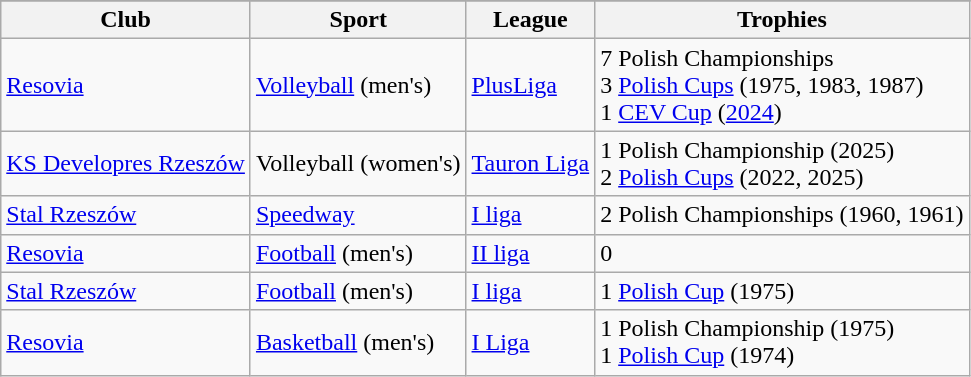<table class="wikitable sortable">
<tr>
</tr>
<tr>
<th>Club</th>
<th>Sport</th>
<th>League</th>
<th>Trophies</th>
</tr>
<tr>
<td><a href='#'>Resovia</a></td>
<td><a href='#'>Volleyball</a> (men's)</td>
<td><a href='#'>PlusLiga</a></td>
<td>7 Polish Championships<br>3 <a href='#'>Polish Cups</a> (1975, 1983, 1987)<br>1 <a href='#'>CEV Cup</a> (<a href='#'>2024</a>)</td>
</tr>
<tr>
<td><a href='#'>KS Developres Rzeszów</a></td>
<td>Volleyball (women's)</td>
<td><a href='#'>Tauron Liga</a></td>
<td>1 Polish Championship (2025)<br>2 <a href='#'>Polish Cups</a> (2022, 2025)</td>
</tr>
<tr>
<td><a href='#'>Stal Rzeszów</a></td>
<td><a href='#'>Speedway</a></td>
<td><a href='#'>I liga</a></td>
<td>2 Polish Championships (1960, 1961)</td>
</tr>
<tr>
<td><a href='#'>Resovia</a></td>
<td><a href='#'>Football</a> (men's)</td>
<td><a href='#'>II liga</a></td>
<td>0</td>
</tr>
<tr>
<td><a href='#'>Stal Rzeszów</a></td>
<td><a href='#'>Football</a> (men's)</td>
<td><a href='#'>I liga</a></td>
<td>1 <a href='#'>Polish Cup</a> (1975)</td>
</tr>
<tr>
<td><a href='#'>Resovia</a></td>
<td><a href='#'>Basketball</a> (men's)</td>
<td><a href='#'>I Liga</a></td>
<td>1 Polish Championship (1975)<br>1 <a href='#'>Polish Cup</a> (1974)</td>
</tr>
</table>
